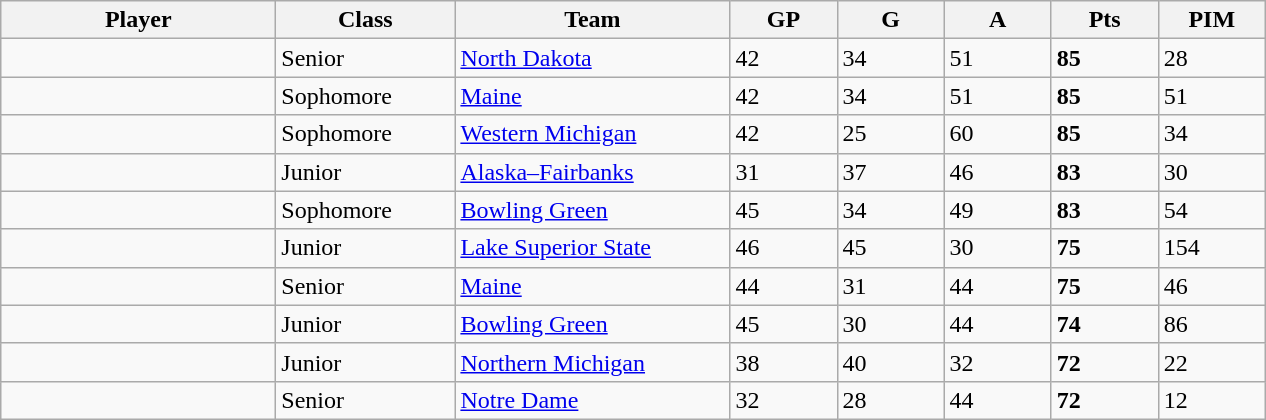<table class="wikitable sortable">
<tr>
<th style="width: 11em;">Player</th>
<th style="width: 7em;">Class</th>
<th style="width: 11em;">Team</th>
<th style="width: 4em;">GP</th>
<th style="width: 4em;">G</th>
<th style="width: 4em;">A</th>
<th style="width: 4em;">Pts</th>
<th style="width: 4em;">PIM</th>
</tr>
<tr>
<td></td>
<td>Senior</td>
<td><a href='#'>North Dakota</a></td>
<td>42</td>
<td>34</td>
<td>51</td>
<td><strong>85</strong></td>
<td>28</td>
</tr>
<tr>
<td></td>
<td>Sophomore</td>
<td><a href='#'>Maine</a></td>
<td>42</td>
<td>34</td>
<td>51</td>
<td><strong>85</strong></td>
<td>51</td>
</tr>
<tr>
<td></td>
<td>Sophomore</td>
<td><a href='#'>Western Michigan</a></td>
<td>42</td>
<td>25</td>
<td>60</td>
<td><strong>85</strong></td>
<td>34</td>
</tr>
<tr>
<td></td>
<td>Junior</td>
<td><a href='#'>Alaska–Fairbanks</a></td>
<td>31</td>
<td>37</td>
<td>46</td>
<td><strong>83</strong></td>
<td>30</td>
</tr>
<tr>
<td></td>
<td>Sophomore</td>
<td><a href='#'>Bowling Green</a></td>
<td>45</td>
<td>34</td>
<td>49</td>
<td><strong>83</strong></td>
<td>54</td>
</tr>
<tr>
<td></td>
<td>Junior</td>
<td><a href='#'>Lake Superior State</a></td>
<td>46</td>
<td>45</td>
<td>30</td>
<td><strong>75</strong></td>
<td>154</td>
</tr>
<tr>
<td></td>
<td>Senior</td>
<td><a href='#'>Maine</a></td>
<td>44</td>
<td>31</td>
<td>44</td>
<td><strong>75</strong></td>
<td>46</td>
</tr>
<tr>
<td></td>
<td>Junior</td>
<td><a href='#'>Bowling Green</a></td>
<td>45</td>
<td>30</td>
<td>44</td>
<td><strong>74</strong></td>
<td>86</td>
</tr>
<tr>
<td></td>
<td>Junior</td>
<td><a href='#'>Northern Michigan</a></td>
<td>38</td>
<td>40</td>
<td>32</td>
<td><strong>72</strong></td>
<td>22</td>
</tr>
<tr>
<td></td>
<td>Senior</td>
<td><a href='#'>Notre Dame</a></td>
<td>32</td>
<td>28</td>
<td>44</td>
<td><strong>72</strong></td>
<td>12</td>
</tr>
</table>
